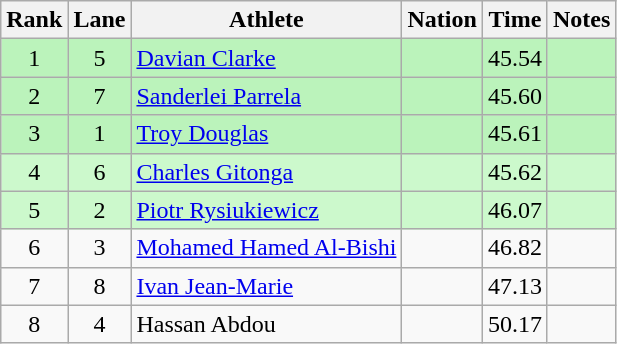<table class="wikitable sortable" style="text-align:center">
<tr>
<th>Rank</th>
<th>Lane</th>
<th>Athlete</th>
<th>Nation</th>
<th>Time</th>
<th>Notes</th>
</tr>
<tr style="background:#bbf3bb;">
<td>1</td>
<td>5</td>
<td align=left><a href='#'>Davian Clarke</a></td>
<td align=left></td>
<td>45.54</td>
<td></td>
</tr>
<tr style="background:#bbf3bb;">
<td>2</td>
<td>7</td>
<td align=left><a href='#'>Sanderlei Parrela</a></td>
<td align=left></td>
<td>45.60</td>
<td></td>
</tr>
<tr style="background:#bbf3bb;">
<td>3</td>
<td>1</td>
<td align=left><a href='#'>Troy Douglas</a></td>
<td align=left></td>
<td>45.61</td>
<td></td>
</tr>
<tr style="background:#ccf9cc;">
<td>4</td>
<td>6</td>
<td align=left><a href='#'>Charles Gitonga</a></td>
<td align=left></td>
<td>45.62</td>
<td></td>
</tr>
<tr style="background:#ccf9cc;">
<td>5</td>
<td>2</td>
<td align=left><a href='#'>Piotr Rysiukiewicz</a></td>
<td align=left></td>
<td>46.07</td>
<td></td>
</tr>
<tr>
<td>6</td>
<td>3</td>
<td align=left><a href='#'>Mohamed Hamed Al-Bishi</a></td>
<td align=left></td>
<td>46.82</td>
<td></td>
</tr>
<tr>
<td>7</td>
<td>8</td>
<td align=left><a href='#'>Ivan Jean-Marie</a></td>
<td align=left></td>
<td>47.13</td>
<td></td>
</tr>
<tr>
<td>8</td>
<td>4</td>
<td align=left>Hassan Abdou</td>
<td align=left></td>
<td>50.17</td>
<td></td>
</tr>
</table>
